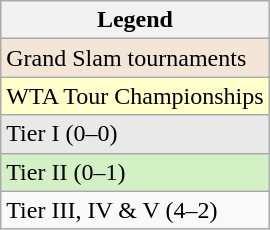<table class="wikitable sortable">
<tr>
<th>Legend</th>
</tr>
<tr>
<td bgcolor=#f3e6d7>Grand Slam tournaments</td>
</tr>
<tr>
<td bgcolor=#ffffcc>WTA Tour Championships</td>
</tr>
<tr>
<td bgcolor=#e9e9e9>Tier I (0–0)</td>
</tr>
<tr>
<td bgcolor=#d4f1c5>Tier II (0–1)</td>
</tr>
<tr>
<td>Tier III, IV & V (4–2)</td>
</tr>
</table>
